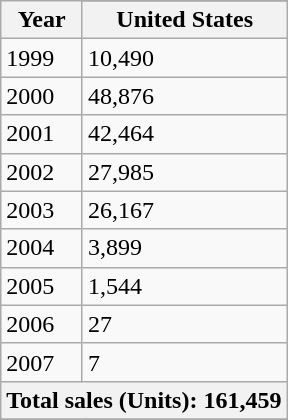<table class="wikitable">
<tr>
<th rowspan="2">Year</th>
</tr>
<tr>
<th>United States</th>
</tr>
<tr>
<td>1999</td>
<td>10,490</td>
</tr>
<tr>
<td>2000</td>
<td>48,876</td>
</tr>
<tr>
<td>2001</td>
<td>42,464</td>
</tr>
<tr>
<td>2002</td>
<td>27,985</td>
</tr>
<tr>
<td>2003</td>
<td>26,167</td>
</tr>
<tr>
<td>2004</td>
<td>3,899</td>
</tr>
<tr>
<td>2005</td>
<td>1,544</td>
</tr>
<tr>
<td>2006</td>
<td>27</td>
</tr>
<tr>
<td>2007</td>
<td>7</td>
</tr>
<tr>
<th align="center" colspan="5">Total sales (Units): 161,459</th>
</tr>
<tr>
</tr>
</table>
